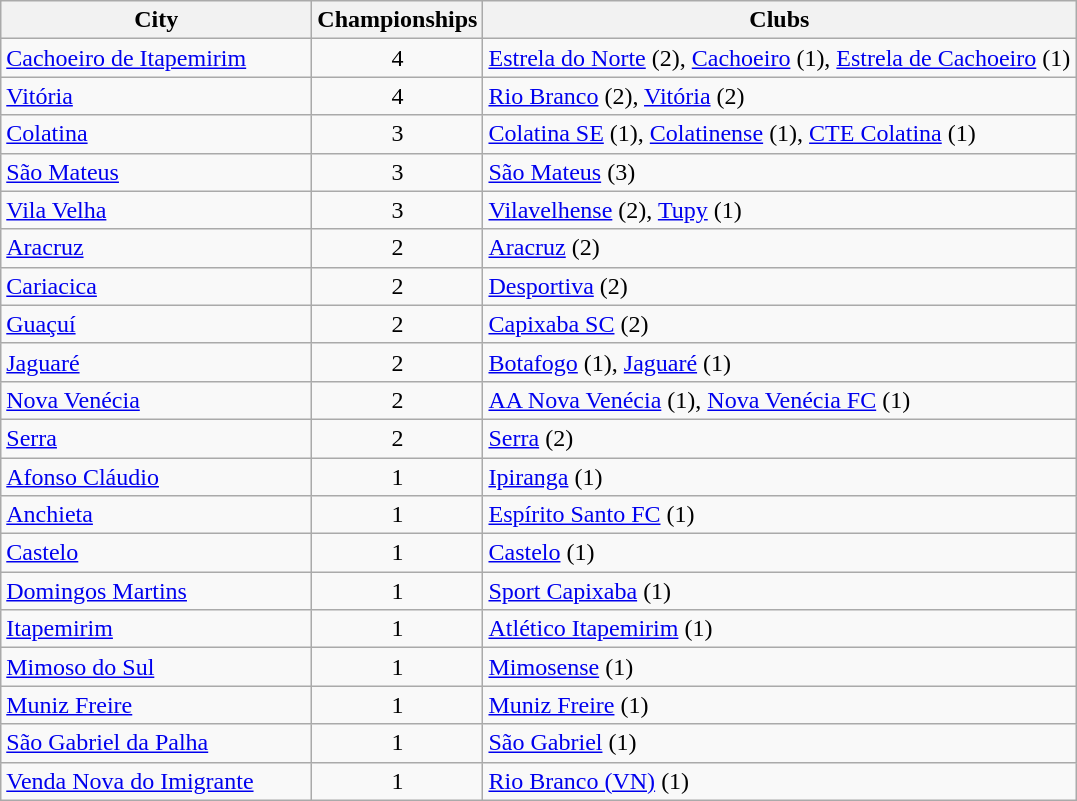<table class="wikitable">
<tr>
<th style="width:200px">City</th>
<th>Championships</th>
<th>Clubs</th>
</tr>
<tr>
<td> <a href='#'>Cachoeiro de Itapemirim</a></td>
<td align="center">4</td>
<td><a href='#'>Estrela do Norte</a> (2), <a href='#'>Cachoeiro</a> (1), <a href='#'>Estrela de Cachoeiro</a> (1)</td>
</tr>
<tr>
<td> <a href='#'>Vitória</a></td>
<td align="center">4</td>
<td><a href='#'>Rio Branco</a> (2), <a href='#'>Vitória</a> (2)</td>
</tr>
<tr>
<td> <a href='#'>Colatina</a></td>
<td align="center">3</td>
<td><a href='#'>Colatina SE</a> (1), <a href='#'>Colatinense</a> (1), <a href='#'>CTE Colatina</a> (1)</td>
</tr>
<tr>
<td> <a href='#'>São Mateus</a></td>
<td align="center">3</td>
<td><a href='#'>São Mateus</a> (3)</td>
</tr>
<tr>
<td> <a href='#'>Vila Velha</a></td>
<td align="center">3</td>
<td><a href='#'>Vilavelhense</a> (2), <a href='#'>Tupy</a> (1)</td>
</tr>
<tr>
<td> <a href='#'>Aracruz</a></td>
<td align="center">2</td>
<td><a href='#'>Aracruz</a> (2)</td>
</tr>
<tr>
<td> <a href='#'>Cariacica</a></td>
<td align="center">2</td>
<td><a href='#'>Desportiva</a> (2)</td>
</tr>
<tr>
<td> <a href='#'>Guaçuí</a></td>
<td align="center">2</td>
<td><a href='#'>Capixaba SC</a> (2)</td>
</tr>
<tr>
<td> <a href='#'>Jaguaré</a></td>
<td align="center">2</td>
<td><a href='#'>Botafogo</a> (1), <a href='#'>Jaguaré</a> (1)</td>
</tr>
<tr>
<td> <a href='#'>Nova Venécia</a></td>
<td align="center">2</td>
<td><a href='#'>AA Nova Venécia</a> (1), <a href='#'>Nova Venécia FC</a> (1)</td>
</tr>
<tr>
<td> <a href='#'>Serra</a></td>
<td align="center">2</td>
<td><a href='#'>Serra</a> (2)</td>
</tr>
<tr>
<td> <a href='#'>Afonso Cláudio</a></td>
<td align="center">1</td>
<td><a href='#'>Ipiranga</a> (1)</td>
</tr>
<tr>
<td><a href='#'>Anchieta</a></td>
<td align="center">1</td>
<td><a href='#'>Espírito Santo FC</a> (1)</td>
</tr>
<tr>
<td> <a href='#'>Castelo</a></td>
<td align="center">1</td>
<td><a href='#'>Castelo</a> (1)</td>
</tr>
<tr>
<td> <a href='#'>Domingos Martins</a></td>
<td align="center">1</td>
<td><a href='#'>Sport Capixaba</a> (1)</td>
</tr>
<tr>
<td> <a href='#'>Itapemirim</a></td>
<td align="center">1</td>
<td><a href='#'>Atlético Itapemirim</a> (1)</td>
</tr>
<tr>
<td> <a href='#'>Mimoso do Sul</a></td>
<td align="center">1</td>
<td><a href='#'>Mimosense</a> (1)</td>
</tr>
<tr>
<td> <a href='#'>Muniz Freire</a></td>
<td align="center">1</td>
<td><a href='#'>Muniz Freire</a> (1)</td>
</tr>
<tr>
<td><a href='#'>São Gabriel da Palha</a></td>
<td align="center">1</td>
<td><a href='#'>São Gabriel</a> (1)</td>
</tr>
<tr>
<td> <a href='#'>Venda Nova do Imigrante</a></td>
<td align="center">1</td>
<td><a href='#'>Rio Branco (VN)</a> (1)</td>
</tr>
</table>
